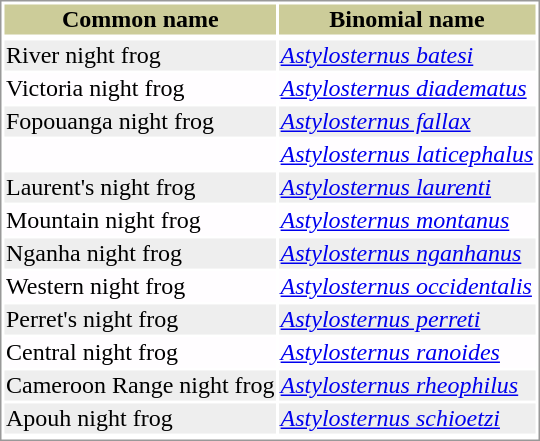<table style="text-align:left; border:1px solid #999999; "eeddedeeededdeeeee>
<tr style="background:#CCCC99; text-align: center; ">
<th>Common name</th>
<th>Binomial name</th>
</tr>
<tr>
</tr>
<tr style="background:#EEEEEE;">
<td>River night frog</td>
<td><em><a href='#'>Astylosternus batesi</a></em> </td>
</tr>
<tr style="background:#FFFDFF;">
<td>Victoria night frog</td>
<td><em><a href='#'>Astylosternus diadematus</a></em> </td>
</tr>
<tr style="background:#EEEEEE;">
<td>Fopouanga night frog</td>
<td><em><a href='#'>Astylosternus fallax</a></em> </td>
</tr>
<tr style="background:#FFFDFF;">
<td></td>
<td><em><a href='#'>Astylosternus laticephalus</a></em> </td>
</tr>
<tr style="background:#EEEEEE;">
<td>Laurent's night frog</td>
<td><em><a href='#'>Astylosternus laurenti</a></em> </td>
</tr>
<tr style="background:#FFFDFF;">
<td>Mountain night frog</td>
<td><em><a href='#'>Astylosternus montanus</a></em> </td>
</tr>
<tr style="background:#EEEEEE;">
<td>Nganha night frog</td>
<td><em><a href='#'>Astylosternus nganhanus</a></em> </td>
</tr>
<tr style="background:#FFFDFF;">
<td>Western night frog</td>
<td><em><a href='#'>Astylosternus occidentalis</a></em> </td>
</tr>
<tr style="background:#EEEEEE;">
<td>Perret's night frog</td>
<td><em><a href='#'>Astylosternus perreti</a></em> </td>
</tr>
<tr style="background:#FFFDFF;">
<td>Central night frog</td>
<td><em><a href='#'>Astylosternus ranoides</a></em> </td>
</tr>
<tr style="background:#EEEEEE;">
<td>Cameroon Range night frog</td>
<td><em><a href='#'>Astylosternus rheophilus</a></em> </td>
</tr>
<tr style="background:#EEEEEE;">
<td>Apouh night frog</td>
<td><em><a href='#'>Astylosternus schioetzi</a></em> </td>
</tr>
<tr>
</tr>
</table>
